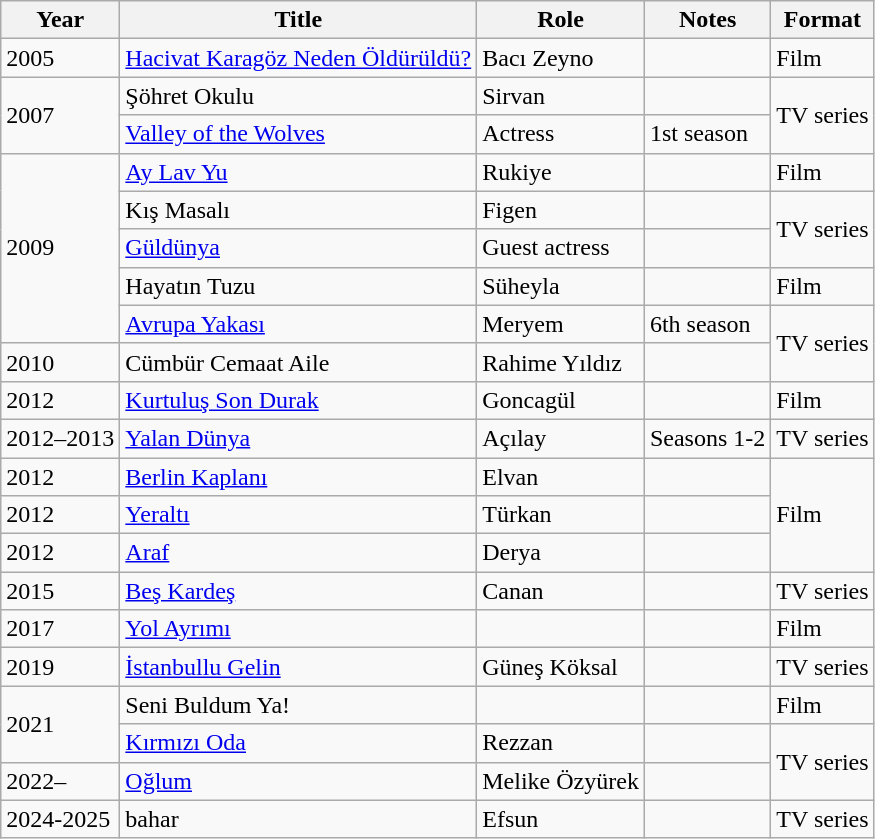<table class="wikitable">
<tr>
<th>Year</th>
<th>Title</th>
<th>Role</th>
<th>Notes</th>
<th>Format</th>
</tr>
<tr>
<td>2005</td>
<td><a href='#'>Hacivat Karagöz Neden Öldürüldü?</a></td>
<td>Bacı Zeyno</td>
<td></td>
<td>Film</td>
</tr>
<tr>
<td rowspan="2">2007</td>
<td>Şöhret Okulu</td>
<td>Sirvan</td>
<td></td>
<td rowspan="2">TV series</td>
</tr>
<tr>
<td><a href='#'>Valley of the Wolves</a></td>
<td>Actress</td>
<td>1st season</td>
</tr>
<tr>
<td rowspan="5">2009</td>
<td><a href='#'>Ay Lav Yu</a></td>
<td>Rukiye</td>
<td></td>
<td>Film</td>
</tr>
<tr>
<td>Kış Masalı</td>
<td>Figen</td>
<td></td>
<td rowspan="2">TV series</td>
</tr>
<tr>
<td><a href='#'>Güldünya</a></td>
<td>Guest actress</td>
<td></td>
</tr>
<tr>
<td>Hayatın Tuzu</td>
<td>Süheyla</td>
<td></td>
<td>Film</td>
</tr>
<tr>
<td><a href='#'>Avrupa Yakası</a></td>
<td>Meryem</td>
<td>6th season</td>
<td rowspan="2">TV series</td>
</tr>
<tr>
<td>2010</td>
<td>Cümbür Cemaat Aile</td>
<td>Rahime Yıldız</td>
<td></td>
</tr>
<tr>
<td>2012</td>
<td><a href='#'>Kurtuluş Son Durak</a></td>
<td>Goncagül</td>
<td></td>
<td>Film</td>
</tr>
<tr>
<td>2012–2013</td>
<td><a href='#'>Yalan Dünya</a></td>
<td>Açılay</td>
<td>Seasons 1-2</td>
<td>TV series</td>
</tr>
<tr>
<td>2012</td>
<td><a href='#'>Berlin Kaplanı</a></td>
<td>Elvan</td>
<td></td>
<td rowspan="3">Film</td>
</tr>
<tr>
<td>2012</td>
<td><a href='#'>Yeraltı</a></td>
<td>Türkan</td>
<td></td>
</tr>
<tr>
<td>2012</td>
<td><a href='#'>Araf</a></td>
<td>Derya</td>
<td></td>
</tr>
<tr>
<td>2015</td>
<td><a href='#'>Beş Kardeş</a></td>
<td>Canan</td>
<td></td>
<td>TV series</td>
</tr>
<tr>
<td>2017</td>
<td><a href='#'>Yol Ayrımı</a></td>
<td></td>
<td></td>
<td>Film</td>
</tr>
<tr>
<td>2019</td>
<td><a href='#'>İstanbullu Gelin</a></td>
<td>Güneş Köksal</td>
<td></td>
<td>TV series</td>
</tr>
<tr>
<td rowspan="2">2021</td>
<td>Seni Buldum Ya!</td>
<td></td>
<td></td>
<td>Film</td>
</tr>
<tr>
<td><a href='#'>Kırmızı Oda</a></td>
<td>Rezzan</td>
<td></td>
<td rowspan="2">TV series</td>
</tr>
<tr>
<td>2022–</td>
<td><a href='#'>Oğlum</a></td>
<td>Melike Özyürek</td>
<td></td>
</tr>
<tr>
<td>2024-2025</td>
<td>bahar</td>
<td>Efsun</td>
<td></td>
<td>TV series</td>
</tr>
</table>
